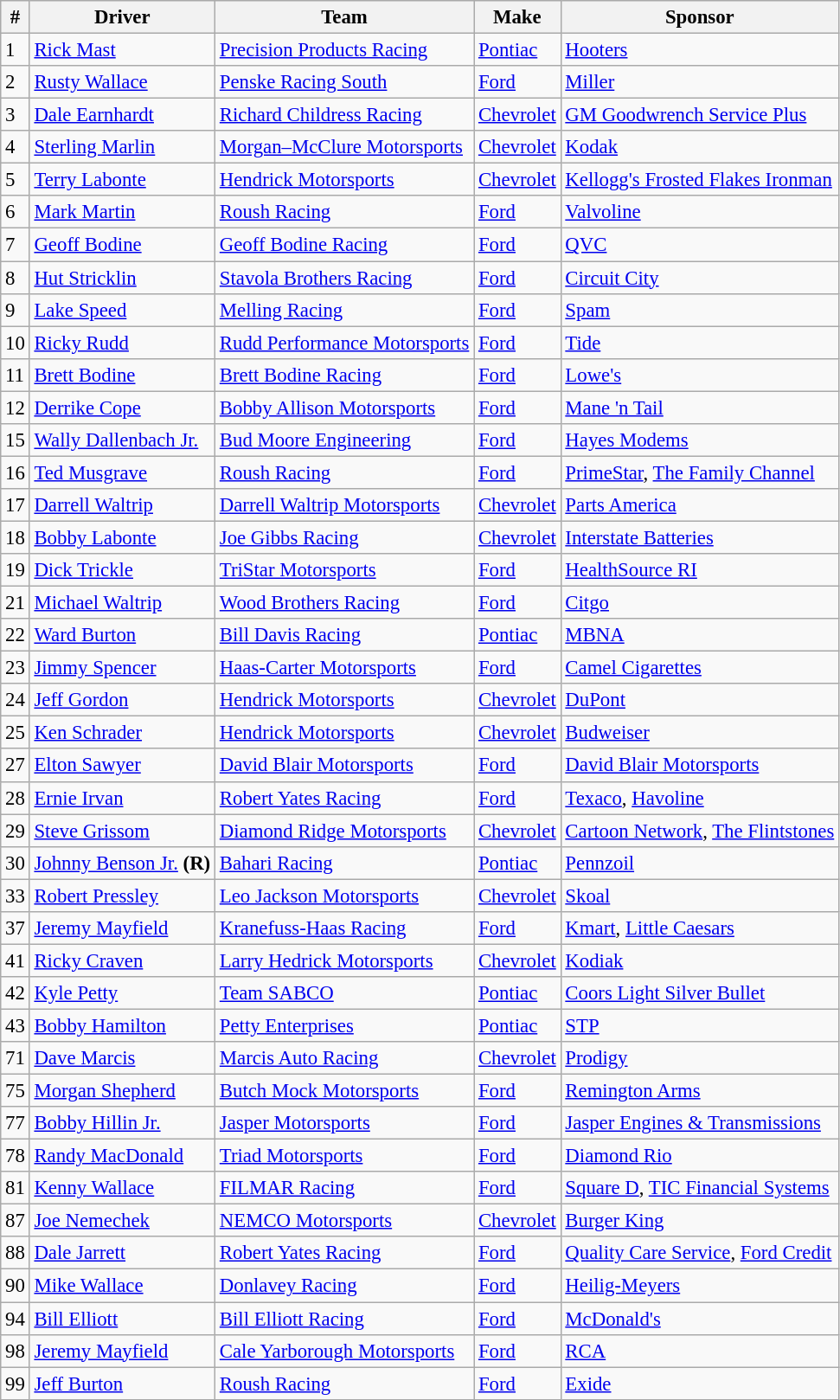<table class="wikitable" style="font-size:95%">
<tr>
<th>#</th>
<th>Driver</th>
<th>Team</th>
<th>Make</th>
<th>Sponsor</th>
</tr>
<tr>
<td>1</td>
<td><a href='#'>Rick Mast</a></td>
<td><a href='#'>Precision Products Racing</a></td>
<td><a href='#'>Pontiac</a></td>
<td><a href='#'>Hooters</a></td>
</tr>
<tr>
<td>2</td>
<td><a href='#'>Rusty Wallace</a></td>
<td><a href='#'>Penske Racing South</a></td>
<td><a href='#'>Ford</a></td>
<td><a href='#'>Miller</a></td>
</tr>
<tr>
<td>3</td>
<td><a href='#'>Dale Earnhardt</a></td>
<td><a href='#'>Richard Childress Racing</a></td>
<td><a href='#'>Chevrolet</a></td>
<td><a href='#'>GM Goodwrench Service Plus</a></td>
</tr>
<tr>
<td>4</td>
<td><a href='#'>Sterling Marlin</a></td>
<td><a href='#'>Morgan–McClure Motorsports</a></td>
<td><a href='#'>Chevrolet</a></td>
<td><a href='#'>Kodak</a></td>
</tr>
<tr>
<td>5</td>
<td><a href='#'>Terry Labonte</a></td>
<td><a href='#'>Hendrick Motorsports</a></td>
<td><a href='#'>Chevrolet</a></td>
<td><a href='#'>Kellogg's Frosted Flakes Ironman</a></td>
</tr>
<tr>
<td>6</td>
<td><a href='#'>Mark Martin</a></td>
<td><a href='#'>Roush Racing</a></td>
<td><a href='#'>Ford</a></td>
<td><a href='#'>Valvoline</a></td>
</tr>
<tr>
<td>7</td>
<td><a href='#'>Geoff Bodine</a></td>
<td><a href='#'>Geoff Bodine Racing</a></td>
<td><a href='#'>Ford</a></td>
<td><a href='#'>QVC</a></td>
</tr>
<tr>
<td>8</td>
<td><a href='#'>Hut Stricklin</a></td>
<td><a href='#'>Stavola Brothers Racing</a></td>
<td><a href='#'>Ford</a></td>
<td><a href='#'>Circuit City</a></td>
</tr>
<tr>
<td>9</td>
<td><a href='#'>Lake Speed</a></td>
<td><a href='#'>Melling Racing</a></td>
<td><a href='#'>Ford</a></td>
<td><a href='#'>Spam</a></td>
</tr>
<tr>
<td>10</td>
<td><a href='#'>Ricky Rudd</a></td>
<td><a href='#'>Rudd Performance Motorsports</a></td>
<td><a href='#'>Ford</a></td>
<td><a href='#'>Tide</a></td>
</tr>
<tr>
<td>11</td>
<td><a href='#'>Brett Bodine</a></td>
<td><a href='#'>Brett Bodine Racing</a></td>
<td><a href='#'>Ford</a></td>
<td><a href='#'>Lowe's</a></td>
</tr>
<tr>
<td>12</td>
<td><a href='#'>Derrike Cope</a></td>
<td><a href='#'>Bobby Allison Motorsports</a></td>
<td><a href='#'>Ford</a></td>
<td><a href='#'>Mane 'n Tail</a></td>
</tr>
<tr>
<td>15</td>
<td><a href='#'>Wally Dallenbach Jr.</a></td>
<td><a href='#'>Bud Moore Engineering</a></td>
<td><a href='#'>Ford</a></td>
<td><a href='#'>Hayes Modems</a></td>
</tr>
<tr>
<td>16</td>
<td><a href='#'>Ted Musgrave</a></td>
<td><a href='#'>Roush Racing</a></td>
<td><a href='#'>Ford</a></td>
<td><a href='#'>PrimeStar</a>, <a href='#'>The Family Channel</a></td>
</tr>
<tr>
<td>17</td>
<td><a href='#'>Darrell Waltrip</a></td>
<td><a href='#'>Darrell Waltrip Motorsports</a></td>
<td><a href='#'>Chevrolet</a></td>
<td><a href='#'>Parts America</a></td>
</tr>
<tr>
<td>18</td>
<td><a href='#'>Bobby Labonte</a></td>
<td><a href='#'>Joe Gibbs Racing</a></td>
<td><a href='#'>Chevrolet</a></td>
<td><a href='#'>Interstate Batteries</a></td>
</tr>
<tr>
<td>19</td>
<td><a href='#'>Dick Trickle</a></td>
<td><a href='#'>TriStar Motorsports</a></td>
<td><a href='#'>Ford</a></td>
<td><a href='#'>HealthSource RI</a></td>
</tr>
<tr>
<td>21</td>
<td><a href='#'>Michael Waltrip</a></td>
<td><a href='#'>Wood Brothers Racing</a></td>
<td><a href='#'>Ford</a></td>
<td><a href='#'>Citgo</a></td>
</tr>
<tr>
<td>22</td>
<td><a href='#'>Ward Burton</a></td>
<td><a href='#'>Bill Davis Racing</a></td>
<td><a href='#'>Pontiac</a></td>
<td><a href='#'>MBNA</a></td>
</tr>
<tr>
<td>23</td>
<td><a href='#'>Jimmy Spencer</a></td>
<td><a href='#'>Haas-Carter Motorsports</a></td>
<td><a href='#'>Ford</a></td>
<td><a href='#'>Camel Cigarettes</a></td>
</tr>
<tr>
<td>24</td>
<td><a href='#'>Jeff Gordon</a></td>
<td><a href='#'>Hendrick Motorsports</a></td>
<td><a href='#'>Chevrolet</a></td>
<td><a href='#'>DuPont</a></td>
</tr>
<tr>
<td>25</td>
<td><a href='#'>Ken Schrader</a></td>
<td><a href='#'>Hendrick Motorsports</a></td>
<td><a href='#'>Chevrolet</a></td>
<td><a href='#'>Budweiser</a></td>
</tr>
<tr>
<td>27</td>
<td><a href='#'>Elton Sawyer</a></td>
<td><a href='#'>David Blair Motorsports</a></td>
<td><a href='#'>Ford</a></td>
<td><a href='#'>David Blair Motorsports</a></td>
</tr>
<tr>
<td>28</td>
<td><a href='#'>Ernie Irvan</a></td>
<td><a href='#'>Robert Yates Racing</a></td>
<td><a href='#'>Ford</a></td>
<td><a href='#'>Texaco</a>, <a href='#'>Havoline</a></td>
</tr>
<tr>
<td>29</td>
<td><a href='#'>Steve Grissom</a></td>
<td><a href='#'>Diamond Ridge Motorsports</a></td>
<td><a href='#'>Chevrolet</a></td>
<td><a href='#'>Cartoon Network</a>, <a href='#'>The Flintstones</a></td>
</tr>
<tr>
<td>30</td>
<td><a href='#'>Johnny Benson Jr.</a> <strong>(R)</strong></td>
<td><a href='#'>Bahari Racing</a></td>
<td><a href='#'>Pontiac</a></td>
<td><a href='#'>Pennzoil</a></td>
</tr>
<tr>
<td>33</td>
<td><a href='#'>Robert Pressley</a></td>
<td><a href='#'>Leo Jackson Motorsports</a></td>
<td><a href='#'>Chevrolet</a></td>
<td><a href='#'>Skoal</a></td>
</tr>
<tr>
<td>37</td>
<td><a href='#'>Jeremy Mayfield</a></td>
<td><a href='#'>Kranefuss-Haas Racing</a></td>
<td><a href='#'>Ford</a></td>
<td><a href='#'>Kmart</a>, <a href='#'>Little Caesars</a></td>
</tr>
<tr>
<td>41</td>
<td><a href='#'>Ricky Craven</a></td>
<td><a href='#'>Larry Hedrick Motorsports</a></td>
<td><a href='#'>Chevrolet</a></td>
<td><a href='#'>Kodiak</a></td>
</tr>
<tr>
<td>42</td>
<td><a href='#'>Kyle Petty</a></td>
<td><a href='#'>Team SABCO</a></td>
<td><a href='#'>Pontiac</a></td>
<td><a href='#'>Coors Light Silver Bullet</a></td>
</tr>
<tr>
<td>43</td>
<td><a href='#'>Bobby Hamilton</a></td>
<td><a href='#'>Petty Enterprises</a></td>
<td><a href='#'>Pontiac</a></td>
<td><a href='#'>STP</a></td>
</tr>
<tr>
<td>71</td>
<td><a href='#'>Dave Marcis</a></td>
<td><a href='#'>Marcis Auto Racing</a></td>
<td><a href='#'>Chevrolet</a></td>
<td><a href='#'>Prodigy</a></td>
</tr>
<tr>
<td>75</td>
<td><a href='#'>Morgan Shepherd</a></td>
<td><a href='#'>Butch Mock Motorsports</a></td>
<td><a href='#'>Ford</a></td>
<td><a href='#'>Remington Arms</a></td>
</tr>
<tr>
<td>77</td>
<td><a href='#'>Bobby Hillin Jr.</a></td>
<td><a href='#'>Jasper Motorsports</a></td>
<td><a href='#'>Ford</a></td>
<td><a href='#'>Jasper Engines & Transmissions</a></td>
</tr>
<tr>
<td>78</td>
<td><a href='#'>Randy MacDonald</a></td>
<td><a href='#'>Triad Motorsports</a></td>
<td><a href='#'>Ford</a></td>
<td><a href='#'>Diamond Rio</a></td>
</tr>
<tr>
<td>81</td>
<td><a href='#'>Kenny Wallace</a></td>
<td><a href='#'>FILMAR Racing</a></td>
<td><a href='#'>Ford</a></td>
<td><a href='#'>Square D</a>, <a href='#'>TIC Financial Systems</a></td>
</tr>
<tr>
<td>87</td>
<td><a href='#'>Joe Nemechek</a></td>
<td><a href='#'>NEMCO Motorsports</a></td>
<td><a href='#'>Chevrolet</a></td>
<td><a href='#'>Burger King</a></td>
</tr>
<tr>
<td>88</td>
<td><a href='#'>Dale Jarrett</a></td>
<td><a href='#'>Robert Yates Racing</a></td>
<td><a href='#'>Ford</a></td>
<td><a href='#'>Quality Care Service</a>, <a href='#'>Ford Credit</a></td>
</tr>
<tr>
<td>90</td>
<td><a href='#'>Mike Wallace</a></td>
<td><a href='#'>Donlavey Racing</a></td>
<td><a href='#'>Ford</a></td>
<td><a href='#'>Heilig-Meyers</a></td>
</tr>
<tr>
<td>94</td>
<td><a href='#'>Bill Elliott</a></td>
<td><a href='#'>Bill Elliott Racing</a></td>
<td><a href='#'>Ford</a></td>
<td><a href='#'>McDonald's</a></td>
</tr>
<tr>
<td>98</td>
<td><a href='#'>Jeremy Mayfield</a></td>
<td><a href='#'>Cale Yarborough Motorsports</a></td>
<td><a href='#'>Ford</a></td>
<td><a href='#'>RCA</a></td>
</tr>
<tr>
<td>99</td>
<td><a href='#'>Jeff Burton</a></td>
<td><a href='#'>Roush Racing</a></td>
<td><a href='#'>Ford</a></td>
<td><a href='#'>Exide</a></td>
</tr>
</table>
